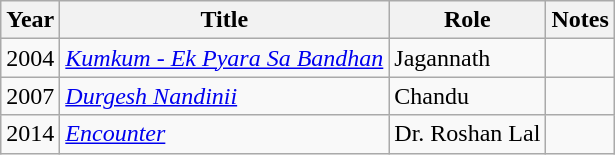<table class="wikitable sortable">
<tr>
<th scope="col">Year</th>
<th scope="col">Title</th>
<th scope="col">Role</th>
<th scope="col" class="unsortable">Notes</th>
</tr>
<tr>
<td>2004</td>
<td><em><a href='#'>Kumkum - Ek Pyara Sa Bandhan</a></em></td>
<td>Jagannath</td>
<td></td>
</tr>
<tr>
<td>2007</td>
<td><em><a href='#'>Durgesh Nandinii</a></em></td>
<td>Chandu</td>
<td></td>
</tr>
<tr>
<td>2014</td>
<td><em><a href='#'>Encounter</a></em></td>
<td>Dr. Roshan Lal</td>
<td></td>
</tr>
</table>
